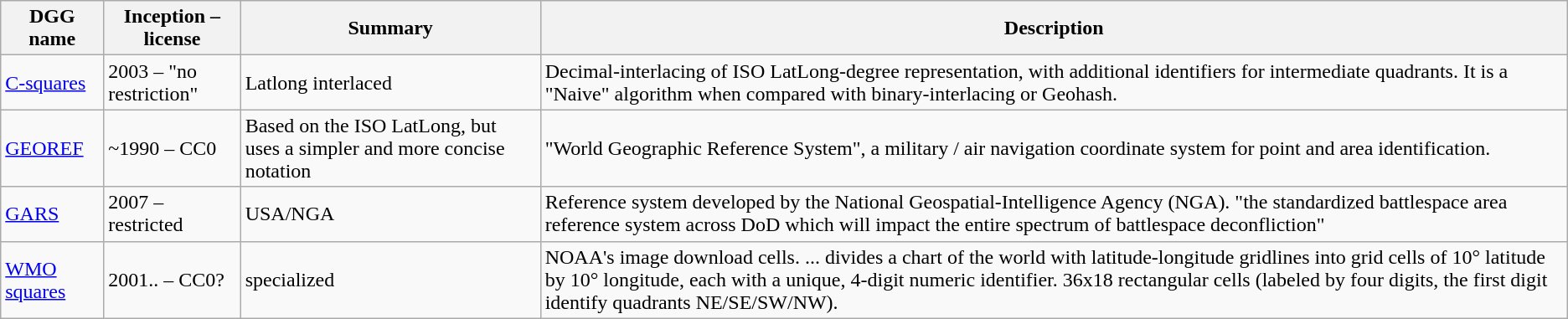<table class="wikitable">
<tr>
<th>DGG name</th>
<th>Inception – license</th>
<th>Summary</th>
<th>Description</th>
</tr>
<tr>
<td><a href='#'>C-squares</a></td>
<td>2003 – "no restriction"</td>
<td>Latlong interlaced</td>
<td>Decimal-interlacing of ISO LatLong-degree representation, with additional identifiers for intermediate quadrants. It is a "Naive" algorithm when compared with binary-interlacing or Geohash.</td>
</tr>
<tr>
<td><a href='#'>GEOREF</a></td>
<td>~1990 – CC0</td>
<td>Based on the ISO LatLong, but uses a simpler and more concise notation</td>
<td>"World Geographic Reference System", a military / air navigation coordinate system for point and area identification.</td>
</tr>
<tr>
<td><a href='#'>GARS</a></td>
<td>2007 – restricted</td>
<td>USA/NGA</td>
<td>Reference system developed by the National Geospatial-Intelligence Agency (NGA). "the standardized battlespace area reference system across DoD which will impact the entire spectrum of battlespace deconfliction"</td>
</tr>
<tr>
<td><a href='#'>WMO squares</a></td>
<td>2001.. – CC0?</td>
<td>specialized</td>
<td>NOAA's image download cells. ... divides a chart of the world with latitude-longitude gridlines into grid cells of 10° latitude by 10° longitude, each with a unique, 4-digit numeric identifier.  36x18 rectangular cells (labeled by four digits, the first digit identify quadrants NE/SE/SW/NW).</td>
</tr>
</table>
